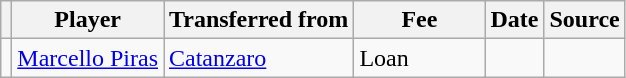<table class="wikitable plainrowheaders sortable">
<tr>
<th></th>
<th scope="col">Player</th>
<th>Transferred from</th>
<th style="width: 80px;">Fee</th>
<th scope="col">Date</th>
<th scope="col">Source</th>
</tr>
<tr>
<td align="center"></td>
<td> <a href='#'>Marcello Piras</a></td>
<td> <a href='#'>Catanzaro</a></td>
<td>Loan</td>
<td></td>
<td></td>
</tr>
</table>
